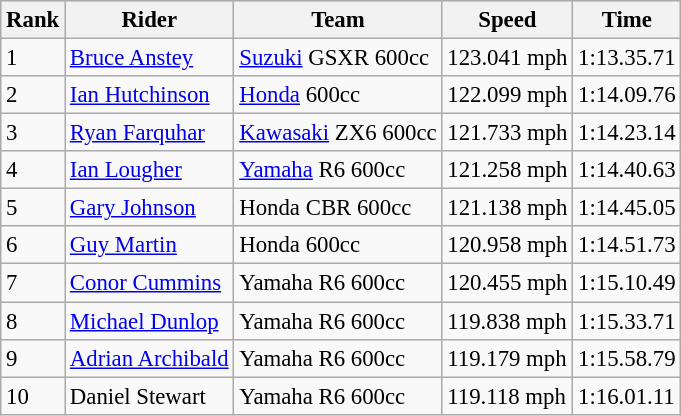<table class="wikitable" style="font-size: 95%;">
<tr style="background:#efefef;">
<th>Rank</th>
<th>Rider</th>
<th>Team</th>
<th>Speed</th>
<th>Time</th>
</tr>
<tr>
<td>1</td>
<td> <a href='#'>Bruce Anstey</a></td>
<td><a href='#'>Suzuki</a> GSXR 600cc</td>
<td>123.041 mph</td>
<td>1:13.35.71</td>
</tr>
<tr>
<td>2</td>
<td> <a href='#'>Ian Hutchinson</a></td>
<td><a href='#'>Honda</a> 600cc</td>
<td>122.099 mph</td>
<td>1:14.09.76</td>
</tr>
<tr>
<td>3</td>
<td> <a href='#'>Ryan Farquhar</a></td>
<td><a href='#'>Kawasaki</a> ZX6 600cc</td>
<td>121.733 mph</td>
<td>1:14.23.14</td>
</tr>
<tr>
<td>4</td>
<td> <a href='#'>Ian Lougher</a></td>
<td><a href='#'>Yamaha</a> R6 600cc</td>
<td>121.258 mph</td>
<td>1:14.40.63</td>
</tr>
<tr>
<td>5</td>
<td> <a href='#'>Gary Johnson</a></td>
<td>Honda CBR 600cc</td>
<td>121.138 mph</td>
<td>1:14.45.05</td>
</tr>
<tr>
<td>6</td>
<td> <a href='#'>Guy Martin</a></td>
<td>Honda 600cc</td>
<td>120.958 mph</td>
<td>1:14.51.73</td>
</tr>
<tr>
<td>7</td>
<td> <a href='#'>Conor Cummins</a></td>
<td>Yamaha R6 600cc</td>
<td>120.455 mph</td>
<td>1:15.10.49</td>
</tr>
<tr>
<td>8</td>
<td> <a href='#'>Michael Dunlop</a></td>
<td>Yamaha R6 600cc</td>
<td>119.838 mph</td>
<td>1:15.33.71</td>
</tr>
<tr>
<td>9</td>
<td> <a href='#'>Adrian Archibald</a></td>
<td>Yamaha R6 600cc</td>
<td>119.179 mph</td>
<td>1:15.58.79</td>
</tr>
<tr>
<td>10</td>
<td> Daniel Stewart</td>
<td>Yamaha R6 600cc</td>
<td>119.118 mph</td>
<td>1:16.01.11</td>
</tr>
</table>
